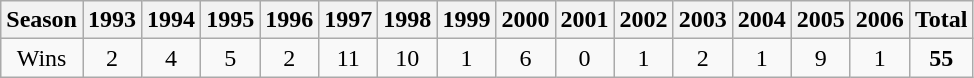<table class="wikitable">
<tr>
<th>Season</th>
<th>1993</th>
<th>1994</th>
<th>1995</th>
<th>1996</th>
<th>1997</th>
<th>1998</th>
<th>1999</th>
<th>2000</th>
<th>2001</th>
<th>2002</th>
<th>2003</th>
<th>2004</th>
<th>2005</th>
<th>2006</th>
<th><strong>Total</strong></th>
</tr>
<tr align=center>
<td>Wins</td>
<td>2</td>
<td>4</td>
<td>5</td>
<td>2</td>
<td>11</td>
<td>10</td>
<td>1</td>
<td>6</td>
<td>0</td>
<td>1</td>
<td>2</td>
<td>1</td>
<td>9</td>
<td>1</td>
<td><strong>55</strong></td>
</tr>
</table>
